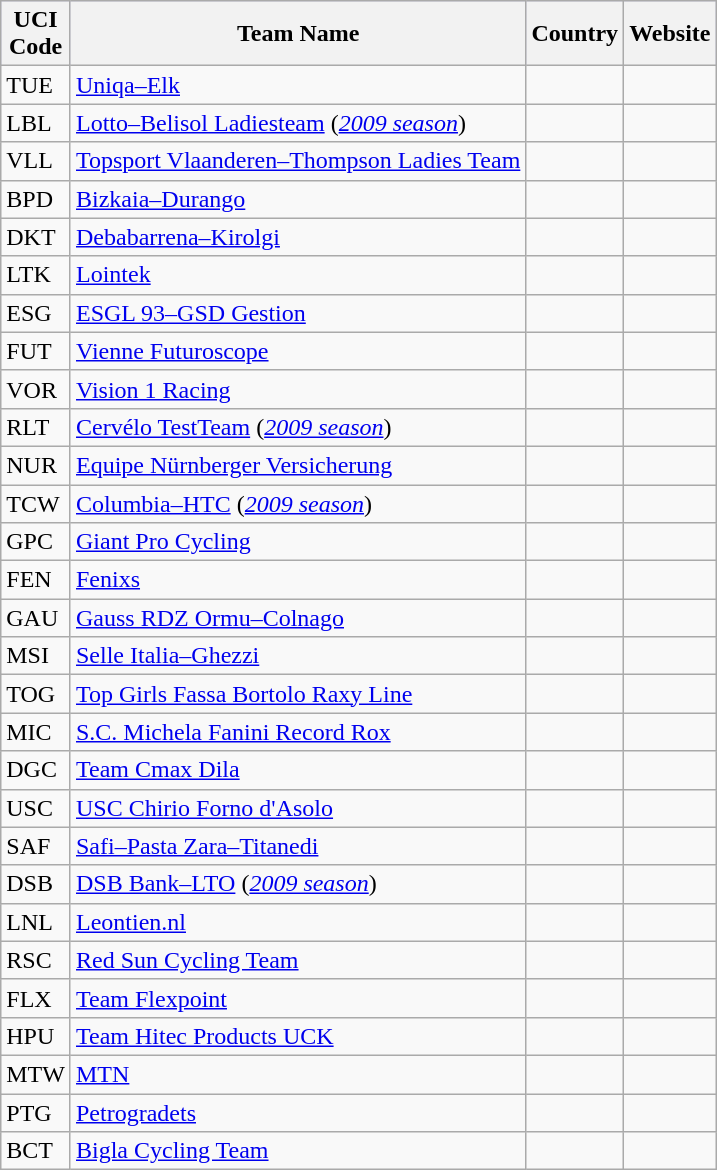<table class="wikitable">
<tr style="background:#ccccff;">
<th>UCI<br>Code</th>
<th>Team Name</th>
<th>Country</th>
<th>Website</th>
</tr>
<tr>
<td>TUE</td>
<td><a href='#'>Uniqa–Elk</a></td>
<td></td>
<td></td>
</tr>
<tr>
<td>LBL</td>
<td><a href='#'>Lotto–Belisol Ladiesteam</a> (<em><a href='#'>2009 season</a></em>)</td>
<td></td>
<td></td>
</tr>
<tr>
<td>VLL</td>
<td><a href='#'>Topsport Vlaanderen–Thompson Ladies Team</a></td>
<td></td>
<td></td>
</tr>
<tr>
<td>BPD</td>
<td><a href='#'>Bizkaia–Durango</a></td>
<td></td>
<td></td>
</tr>
<tr>
<td>DKT</td>
<td><a href='#'>Debabarrena–Kirolgi</a></td>
<td></td>
<td></td>
</tr>
<tr>
<td>LTK</td>
<td><a href='#'>Lointek</a></td>
<td></td>
<td></td>
</tr>
<tr>
<td>ESG</td>
<td><a href='#'>ESGL 93–GSD Gestion</a></td>
<td></td>
<td></td>
</tr>
<tr>
<td>FUT</td>
<td><a href='#'>Vienne Futuroscope</a></td>
<td></td>
<td></td>
</tr>
<tr>
<td>VOR</td>
<td><a href='#'>Vision 1 Racing</a></td>
<td></td>
<td></td>
</tr>
<tr>
<td>RLT</td>
<td><a href='#'>Cervélo TestTeam</a> (<em><a href='#'>2009 season</a></em>)</td>
<td></td>
<td></td>
</tr>
<tr>
<td>NUR</td>
<td><a href='#'>Equipe Nürnberger Versicherung</a></td>
<td></td>
<td></td>
</tr>
<tr>
<td>TCW</td>
<td><a href='#'>Columbia–HTC</a> (<em><a href='#'>2009 season</a></em>)</td>
<td></td>
<td></td>
</tr>
<tr>
<td>GPC</td>
<td><a href='#'>Giant Pro Cycling</a></td>
<td></td>
<td></td>
</tr>
<tr>
<td>FEN</td>
<td><a href='#'>Fenixs</a></td>
<td></td>
<td></td>
</tr>
<tr>
<td>GAU</td>
<td><a href='#'>Gauss RDZ Ormu–Colnago</a></td>
<td></td>
<td></td>
</tr>
<tr>
<td>MSI</td>
<td><a href='#'>Selle Italia–Ghezzi</a></td>
<td></td>
<td></td>
</tr>
<tr>
<td>TOG</td>
<td><a href='#'>Top Girls Fassa Bortolo Raxy Line</a></td>
<td></td>
<td></td>
</tr>
<tr>
<td>MIC</td>
<td><a href='#'>S.C. Michela Fanini Record Rox</a></td>
<td></td>
<td></td>
</tr>
<tr>
<td>DGC</td>
<td><a href='#'>Team Cmax Dila</a></td>
<td></td>
<td></td>
</tr>
<tr>
<td>USC</td>
<td><a href='#'>USC Chirio Forno d'Asolo</a></td>
<td></td>
<td></td>
</tr>
<tr>
<td>SAF</td>
<td><a href='#'>Safi–Pasta Zara–Titanedi</a></td>
<td></td>
<td></td>
</tr>
<tr>
<td>DSB</td>
<td><a href='#'>DSB Bank–LTO</a> (<em><a href='#'>2009 season</a></em>)</td>
<td></td>
<td></td>
</tr>
<tr>
<td>LNL</td>
<td><a href='#'>Leontien.nl</a></td>
<td></td>
<td></td>
</tr>
<tr>
<td>RSC</td>
<td><a href='#'>Red Sun Cycling Team</a></td>
<td></td>
<td></td>
</tr>
<tr>
<td>FLX</td>
<td><a href='#'>Team Flexpoint</a></td>
<td></td>
<td></td>
</tr>
<tr>
<td>HPU</td>
<td><a href='#'>Team Hitec Products UCK</a></td>
<td></td>
<td></td>
</tr>
<tr>
<td>MTW</td>
<td><a href='#'>MTN</a></td>
<td></td>
<td></td>
</tr>
<tr>
<td>PTG</td>
<td><a href='#'>Petrogradets</a></td>
<td></td>
<td></td>
</tr>
<tr>
<td>BCT</td>
<td><a href='#'>Bigla Cycling Team</a></td>
<td></td>
<td></td>
</tr>
</table>
